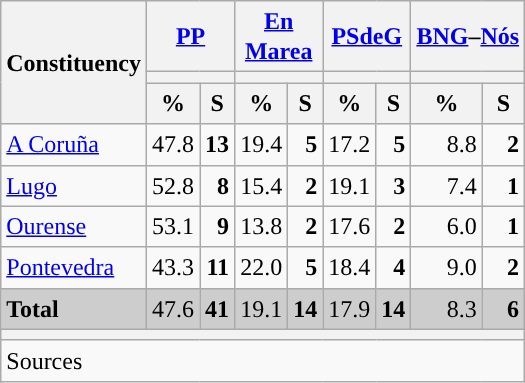<table class="wikitable sortable" style="text-align:right; line-height:20px;">
<tr>
<th rowspan="3">Constituency</th>
<th colspan="2" width="30px" class="unsortable"><a href='#'>PP</a></th>
<th colspan="2" width="30px" class="unsortable"><a href='#'>En Marea</a></th>
<th colspan="2" width="30px" class="unsortable"><a href='#'>PSdeG</a></th>
<th colspan="2" width="30px" class="unsortable"><a href='#'>BNG</a>–<a href='#'>Nós</a></th>
</tr>
<tr>
<th colspan="2" style="background:"></th>
<th colspan="2" style="background:"></th>
<th colspan="2" style="background:"></th>
<th colspan="2" style="background:"></th>
</tr>
<tr>
<th data-sort-type="number">%</th>
<th data-sort-type="number">S</th>
<th data-sort-type="number">%</th>
<th data-sort-type="number">S</th>
<th data-sort-type="number">%</th>
<th data-sort-type="number">S</th>
<th data-sort-type="number">%</th>
<th data-sort-type="number">S</th>
</tr>
<tr>
<td align="left"><a href='#'>A Coruña</a></td>
<td style="background:">47.8</td>
<td><strong>13</strong></td>
<td>19.4</td>
<td><strong>5</strong></td>
<td>17.2</td>
<td><strong>5</strong></td>
<td>8.8</td>
<td><strong>2</strong></td>
</tr>
<tr>
<td align="left"><a href='#'>Lugo</a></td>
<td style="background:">52.8</td>
<td><strong>8</strong></td>
<td>15.4</td>
<td><strong>2</strong></td>
<td>19.1</td>
<td><strong>3</strong></td>
<td>7.4</td>
<td><strong>1</strong></td>
</tr>
<tr>
<td align="left"><a href='#'>Ourense</a></td>
<td style="background:">53.1</td>
<td><strong>9</strong></td>
<td>13.8</td>
<td><strong>2</strong></td>
<td>17.6</td>
<td><strong>2</strong></td>
<td>6.0</td>
<td><strong>1</strong></td>
</tr>
<tr>
<td align="left"><a href='#'>Pontevedra</a></td>
<td style="background:">43.3</td>
<td><strong>11</strong></td>
<td>22.0</td>
<td><strong>5</strong></td>
<td>18.4</td>
<td><strong>4</strong></td>
<td>9.0</td>
<td><strong>2</strong></td>
</tr>
<tr style="background:#CDCDCD;">
<td align="left"><strong>Total</strong></td>
<td style="background:">47.6</td>
<td><strong>41</strong></td>
<td>19.1</td>
<td><strong>14</strong></td>
<td>17.9</td>
<td><strong>14</strong></td>
<td>8.3</td>
<td><strong>6</strong></td>
</tr>
<tr>
<th colspan="9"></th>
</tr>
<tr>
<th style="text-align:left; font-weight:normal; background:#F9F9F9" colspan="9">Sources</th>
</tr>
</table>
